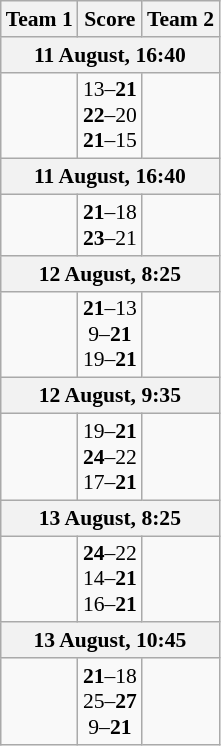<table class="wikitable" style="text-align: center; font-size:90% ">
<tr>
<th align="right">Team 1</th>
<th>Score</th>
<th align="left">Team 2</th>
</tr>
<tr>
<th colspan=3>11 August, 16:40</th>
</tr>
<tr>
<td align=right><strong></strong></td>
<td align=center>13–<strong>21</strong><br><strong>22</strong>–20<br><strong>21</strong>–15</td>
<td align=left></td>
</tr>
<tr>
<th colspan=3>11 August, 16:40</th>
</tr>
<tr>
<td align=right><strong></strong></td>
<td align=center><strong>21</strong>–18<br><strong>23</strong>–21</td>
<td align=left></td>
</tr>
<tr>
<th colspan=3>12 August, 8:25</th>
</tr>
<tr>
<td align=right></td>
<td align=center><strong>21</strong>–13<br>9–<strong>21</strong><br>19–<strong>21</strong></td>
<td align=left><strong></strong></td>
</tr>
<tr>
<th colspan=3>12 August, 9:35</th>
</tr>
<tr>
<td align=right></td>
<td align=center>19–<strong>21</strong><br><strong>24</strong>–22<br>17–<strong>21</strong></td>
<td align=left><strong></strong></td>
</tr>
<tr>
<th colspan=3>13 August, 8:25</th>
</tr>
<tr>
<td align=right></td>
<td align=center><strong>24</strong>–22<br>14–<strong>21</strong><br>16–<strong>21</strong></td>
<td align=left><strong></strong></td>
</tr>
<tr>
<th colspan=3>13 August, 10:45</th>
</tr>
<tr>
<td align=right></td>
<td align=center><strong>21</strong>–18<br>25–<strong>27</strong><br>9–<strong>21</strong></td>
<td align=left><strong></strong></td>
</tr>
</table>
